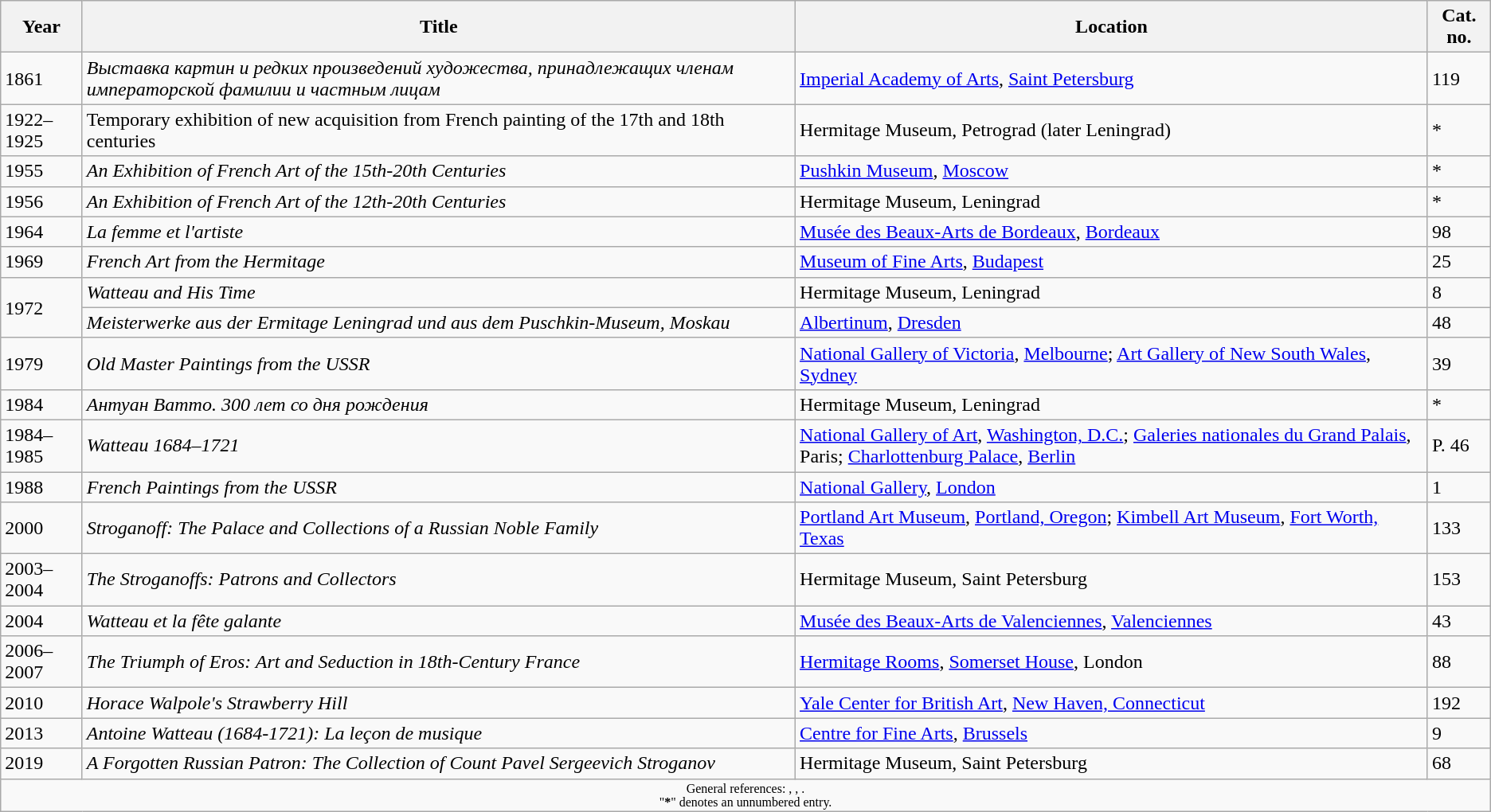<table class="wikitable">
<tr>
<th>Year</th>
<th>Title</th>
<th>Location</th>
<th>Cat. no.</th>
</tr>
<tr>
<td>1861</td>
<td><em>Выставка картин и редких произведений художества, принадлежащих членам императорской фамилии и частным лицам</em></td>
<td><a href='#'>Imperial Academy of Arts</a>, <a href='#'>Saint Petersburg</a></td>
<td>119</td>
</tr>
<tr>
<td>1922–1925</td>
<td>Temporary exhibition of new acquisition from French painting of the 17th and 18th centuries</td>
<td>Hermitage Museum, Petrograd (later Leningrad)</td>
<td>*</td>
</tr>
<tr>
<td>1955</td>
<td><em>An Exhibition of French Art of the 15th-20th Centuries</em></td>
<td><a href='#'>Pushkin Museum</a>, <a href='#'>Moscow</a></td>
<td>*</td>
</tr>
<tr>
<td>1956</td>
<td><em>An Exhibition of French Art of the 12th-20th Centuries</em></td>
<td>Hermitage Museum, Leningrad</td>
<td>*</td>
</tr>
<tr>
<td>1964</td>
<td><em>La femme et l'artiste</em></td>
<td><a href='#'>Musée des Beaux-Arts de Bordeaux</a>, <a href='#'>Bordeaux</a></td>
<td>98</td>
</tr>
<tr>
<td>1969</td>
<td><em>French Art from the Hermitage</em></td>
<td><a href='#'>Museum of Fine Arts</a>, <a href='#'>Budapest</a></td>
<td>25</td>
</tr>
<tr>
<td rowspan="2">1972</td>
<td><em>Watteau and His Time</em></td>
<td>Hermitage Museum, Leningrad</td>
<td>8</td>
</tr>
<tr>
<td><em>Meisterwerke aus der Ermitage Leningrad und aus dem Puschkin-Museum, Moskau</em></td>
<td><a href='#'>Albertinum</a>, <a href='#'>Dresden</a></td>
<td>48</td>
</tr>
<tr>
<td>1979</td>
<td><em>Old Master Paintings from the USSR</em></td>
<td><a href='#'>National Gallery of Victoria</a>, <a href='#'>Melbourne</a>; <a href='#'>Art Gallery of New South Wales</a>, <a href='#'>Sydney</a></td>
<td>39</td>
</tr>
<tr>
<td>1984</td>
<td><em>Антуан Ватто. 300 лет со дня рождения</em></td>
<td>Hermitage Museum, Leningrad</td>
<td>*</td>
</tr>
<tr>
<td>1984–1985</td>
<td><em>Watteau 1684–1721</em></td>
<td><a href='#'>National Gallery of Art</a>, <a href='#'>Washington, D.C.</a>; <a href='#'>Galeries nationales du Grand Palais</a>, Paris; <a href='#'>Charlottenburg Palace</a>, <a href='#'>Berlin</a></td>
<td>P. 46</td>
</tr>
<tr>
<td>1988</td>
<td><em>French Paintings from the USSR</em></td>
<td><a href='#'>National Gallery</a>, <a href='#'>London</a></td>
<td>1</td>
</tr>
<tr>
<td>2000</td>
<td><em>Stroganoff: The Palace and Collections of a Russian Noble Family</em></td>
<td><a href='#'>Portland Art Museum</a>, <a href='#'>Portland, Oregon</a>; <a href='#'>Kimbell Art Museum</a>, <a href='#'>Fort Worth, Texas</a></td>
<td>133</td>
</tr>
<tr>
<td>2003–2004</td>
<td><em>The Stroganoffs: Patrons and Collectors</em></td>
<td>Hermitage Museum, Saint Petersburg</td>
<td>153</td>
</tr>
<tr>
<td>2004</td>
<td><em>Watteau et la fête galante</em></td>
<td><a href='#'>Musée des Beaux-Arts de Valenciennes</a>, <a href='#'>Valenciennes</a></td>
<td>43</td>
</tr>
<tr>
<td>2006–2007</td>
<td><em>The Triumph of Eros: Art and Seduction in 18th-Century France</em></td>
<td><a href='#'>Hermitage Rooms</a>, <a href='#'>Somerset House</a>, London</td>
<td>88</td>
</tr>
<tr>
<td>2010</td>
<td><em>Horace Walpole's Strawberry Hill</em></td>
<td><a href='#'>Yale Center for British Art</a>, <a href='#'>New Haven, Connecticut</a></td>
<td>192</td>
</tr>
<tr>
<td>2013</td>
<td><em>Antoine Watteau (1684-1721): La leçon de musique</em></td>
<td><a href='#'>Centre for Fine Arts</a>, <a href='#'>Brussels</a></td>
<td>9</td>
</tr>
<tr>
<td>2019</td>
<td><em>A Forgotten Russian Patron: The Collection of Count Pavel Sergeevich Stroganov</em></td>
<td>Hermitage Museum, Saint Petersburg</td>
<td>68</td>
</tr>
<tr class="sortbottom">
<td colspan=8 style=font-size:8pt; align=center>General references: , , .<br>"<strong>*</strong>" denotes an unnumbered entry.</td>
</tr>
</table>
